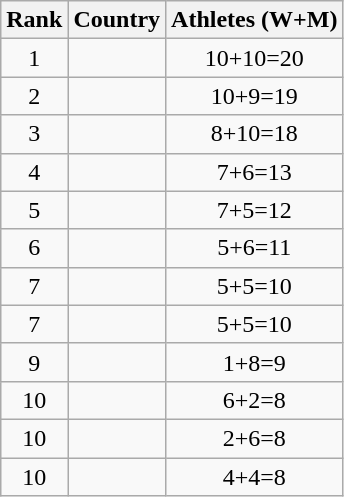<table class="wikitable sortable" style="border:0;">
<tr>
<th>Rank</th>
<th>Country</th>
<th>Athletes (W+M)</th>
</tr>
<tr>
<td align=center>1</td>
<td></td>
<td align=center>10+10=20</td>
</tr>
<tr>
<td align=center>2</td>
<td></td>
<td align=center>10+9=19</td>
</tr>
<tr>
<td align=center>3</td>
<td></td>
<td align=center>8+10=18</td>
</tr>
<tr>
<td align=center>4</td>
<td></td>
<td align=center>7+6=13</td>
</tr>
<tr>
<td align=center>5</td>
<td></td>
<td align=center>7+5=12</td>
</tr>
<tr>
<td align=center>6</td>
<td></td>
<td align=center>5+6=11</td>
</tr>
<tr>
<td align=center>7</td>
<td></td>
<td align=center>5+5=10</td>
</tr>
<tr>
<td align=center>7</td>
<td></td>
<td align=center>5+5=10</td>
</tr>
<tr>
<td align=center>9</td>
<td></td>
<td align=center>1+8=9</td>
</tr>
<tr>
<td align=center>10</td>
<td></td>
<td align=center>6+2=8</td>
</tr>
<tr>
<td align=center>10</td>
<td></td>
<td align=center>2+6=8</td>
</tr>
<tr>
<td align=center>10</td>
<td></td>
<td align=center>4+4=8</td>
</tr>
</table>
